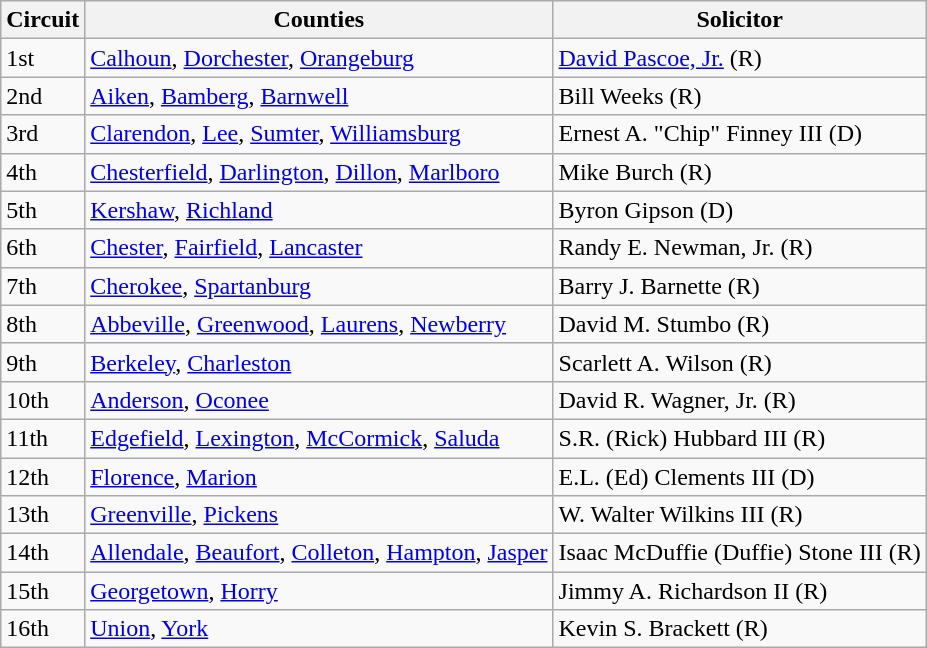<table class="wikitable">
<tr>
<th>Circuit</th>
<th>Counties</th>
<th>Solicitor</th>
</tr>
<tr>
<td>1st</td>
<td><a href='#'>Calhoun</a>, <a href='#'>Dorchester</a>, <a href='#'>Orangeburg</a></td>
<td><a href='#'>David Pascoe, Jr.</a> (R)</td>
</tr>
<tr>
<td>2nd</td>
<td><a href='#'>Aiken</a>, <a href='#'>Bamberg</a>, <a href='#'>Barnwell</a></td>
<td>Bill Weeks (R)</td>
</tr>
<tr>
<td>3rd</td>
<td><a href='#'>Clarendon</a>, <a href='#'>Lee</a>, <a href='#'>Sumter</a>, <a href='#'>Williamsburg</a></td>
<td>Ernest A. "Chip" Finney III (D)</td>
</tr>
<tr>
<td>4th</td>
<td><a href='#'>Chesterfield</a>, <a href='#'>Darlington</a>, <a href='#'>Dillon</a>, <a href='#'>Marlboro</a></td>
<td>Mike Burch (R)</td>
</tr>
<tr>
<td>5th</td>
<td><a href='#'>Kershaw</a>, <a href='#'>Richland</a></td>
<td>Byron Gipson (D)</td>
</tr>
<tr>
<td>6th</td>
<td><a href='#'>Chester</a>, <a href='#'>Fairfield</a>, <a href='#'>Lancaster</a></td>
<td>Randy E. Newman, Jr. (R)</td>
</tr>
<tr>
<td>7th</td>
<td><a href='#'>Cherokee</a>, <a href='#'>Spartanburg</a></td>
<td>Barry J. Barnette (R)</td>
</tr>
<tr>
<td>8th</td>
<td><a href='#'>Abbeville</a>, <a href='#'>Greenwood</a>, <a href='#'>Laurens</a>, <a href='#'>Newberry</a></td>
<td>David M. Stumbo (R)</td>
</tr>
<tr>
<td>9th</td>
<td><a href='#'>Berkeley</a>, <a href='#'>Charleston</a></td>
<td>Scarlett A. Wilson (R)</td>
</tr>
<tr>
<td>10th</td>
<td><a href='#'>Anderson</a>, <a href='#'>Oconee</a></td>
<td>David R. Wagner, Jr. (R)</td>
</tr>
<tr>
<td>11th</td>
<td><a href='#'>Edgefield</a>, <a href='#'>Lexington</a>, <a href='#'>McCormick</a>, <a href='#'>Saluda</a></td>
<td>S.R. (Rick) Hubbard III (R)</td>
</tr>
<tr>
<td>12th</td>
<td><a href='#'>Florence</a>, <a href='#'>Marion</a></td>
<td>E.L. (Ed) Clements III (D)</td>
</tr>
<tr>
<td>13th</td>
<td><a href='#'>Greenville</a>, <a href='#'>Pickens</a></td>
<td>W. Walter Wilkins III (R)</td>
</tr>
<tr>
<td>14th</td>
<td><a href='#'>Allendale</a>, <a href='#'>Beaufort</a>, <a href='#'>Colleton</a>, <a href='#'>Hampton</a>, <a href='#'>Jasper</a></td>
<td>Isaac McDuffie (Duffie) Stone III (R)</td>
</tr>
<tr>
<td>15th</td>
<td><a href='#'>Georgetown</a>, <a href='#'>Horry</a></td>
<td>Jimmy A. Richardson II (R)</td>
</tr>
<tr>
<td>16th</td>
<td><a href='#'>Union</a>, <a href='#'>York</a></td>
<td>Kevin S. Brackett (R)</td>
</tr>
</table>
